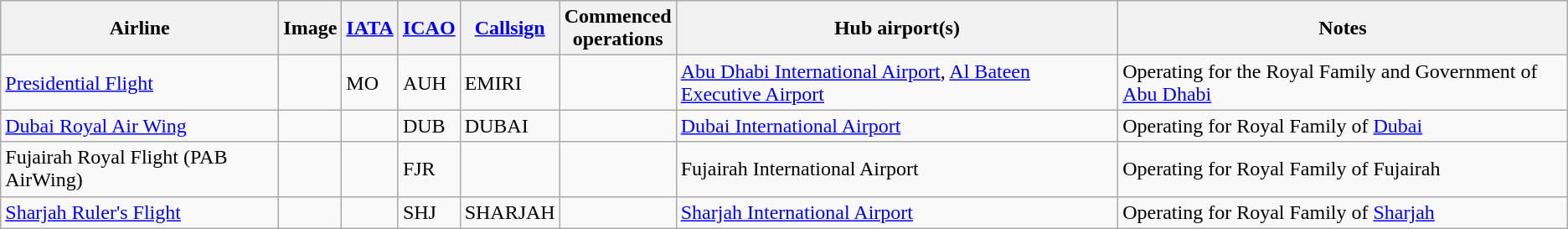<table class="wikitable sortable">
<tr style="vertical-align:middle;">
<th>Airline</th>
<th>Image</th>
<th><a href='#'>IATA</a></th>
<th><a href='#'>ICAO</a></th>
<th><a href='#'>Callsign</a></th>
<th>Commenced<br>operations</th>
<th>Hub airport(s)</th>
<th>Notes</th>
</tr>
<tr>
<td><a href='#'>Presidential Flight</a></td>
<td></td>
<td>MO</td>
<td>AUH</td>
<td>EMIRI</td>
<td></td>
<td><a href='#'>Abu Dhabi International Airport</a>, <a href='#'>Al Bateen Executive Airport</a></td>
<td>Operating for the Royal Family and Government of <a href='#'>Abu Dhabi</a></td>
</tr>
<tr>
<td><a href='#'>Dubai Royal Air Wing</a></td>
<td></td>
<td></td>
<td>DUB</td>
<td>DUBAI</td>
<td></td>
<td><a href='#'>Dubai International Airport</a></td>
<td>Operating for Royal Family of <a href='#'>Dubai</a></td>
</tr>
<tr>
<td>Fujairah Royal Flight (PAB AirWing)</td>
<td></td>
<td></td>
<td>FJR</td>
<td></td>
<td></td>
<td>Fujairah International Airport</td>
<td>Operating for Royal Family of Fujairah</td>
</tr>
<tr>
<td><a href='#'>Sharjah Ruler's Flight</a></td>
<td></td>
<td></td>
<td>SHJ</td>
<td>SHARJAH</td>
<td></td>
<td><a href='#'>Sharjah International Airport</a></td>
<td>Operating for Royal Family of <a href='#'>Sharjah</a></td>
</tr>
</table>
